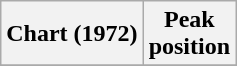<table class="wikitable">
<tr>
<th>Chart (1972)</th>
<th>Peak<br>position</th>
</tr>
<tr>
</tr>
</table>
